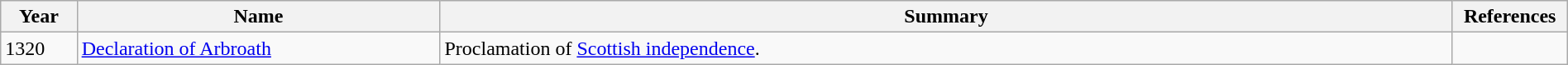<table class="sortable wikitable" style="width: 100%">
<tr>
<th width="4%">Year</th>
<th width="19%">Name</th>
<th width="53%" class="unsortable">Summary</th>
<th width="4%" class="unsortable">References</th>
</tr>
<tr>
<td>1320</td>
<td><a href='#'>Declaration of Arbroath</a></td>
<td>Proclamation of <a href='#'>Scottish independence</a>.</td>
<td></td>
</tr>
</table>
